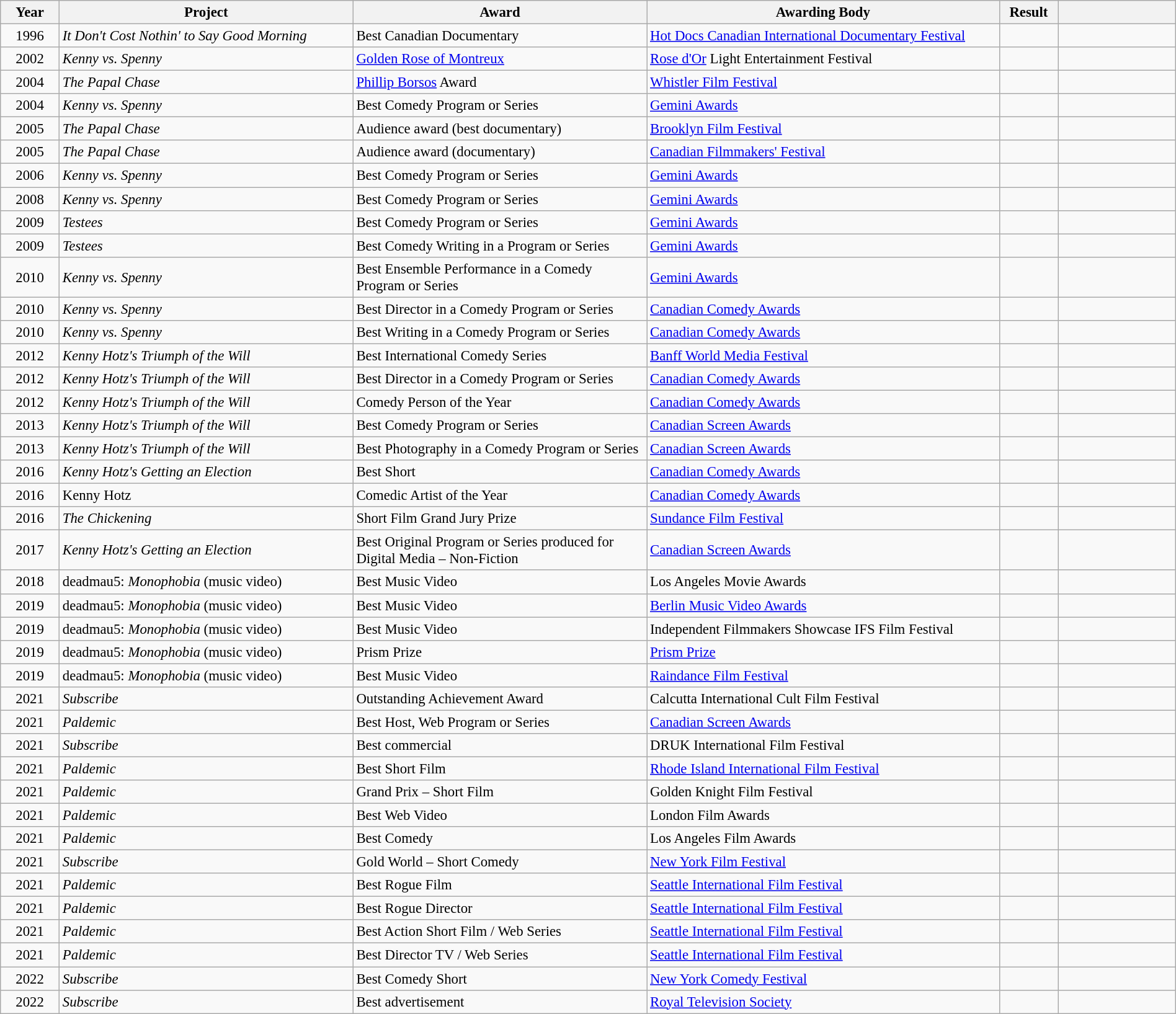<table class="wikitable" style="width:100%; font-size:95%;">
<tr>
<th style="width:5%;">Year</th>
<th style="width:25%;">Project</th>
<th style="width:25%;">Award</th>
<th style="width:30%;">Awarding Body</th>
<th style="width:5%;">Result</th>
<th class="unsortable"></th>
</tr>
<tr>
<td style="text-align:center;">1996</td>
<td><em>It Don't Cost Nothin' to Say Good Morning</em></td>
<td>Best Canadian Documentary</td>
<td><a href='#'>Hot Docs Canadian International Documentary Festival</a></td>
<td></td>
<td style="text-align:center;"></td>
</tr>
<tr>
<td style="text-align:center;">2002</td>
<td><em>Kenny vs. Spenny</em></td>
<td><a href='#'>Golden Rose of Montreux</a></td>
<td><a href='#'>Rose d'Or</a> Light Entertainment Festival</td>
<td></td>
<td style="text-align:center;"></td>
</tr>
<tr>
<td style="text-align:center;">2004</td>
<td><em>The Papal Chase</em></td>
<td><a href='#'>Phillip Borsos</a> Award</td>
<td><a href='#'>Whistler Film Festival</a></td>
<td></td>
<td style="text-align:center;"></td>
</tr>
<tr>
<td style="text-align:center;">2004</td>
<td><em>Kenny vs. Spenny</em></td>
<td>Best Comedy Program or Series</td>
<td><a href='#'>Gemini Awards</a></td>
<td></td>
<td style="text-align:center;"></td>
</tr>
<tr>
<td style="text-align:center;">2005</td>
<td><em>The Papal Chase</em></td>
<td>Audience award (best documentary)</td>
<td><a href='#'>Brooklyn Film Festival</a></td>
<td></td>
<td style="text-align:center;"></td>
</tr>
<tr>
<td style="text-align:center;">2005</td>
<td><em>The Papal Chase</em></td>
<td>Audience award (documentary)</td>
<td><a href='#'>Canadian Filmmakers' Festival</a></td>
<td></td>
<td style="text-align:center;"></td>
</tr>
<tr>
<td style="text-align:center;">2006</td>
<td><em>Kenny vs. Spenny</em></td>
<td>Best Comedy Program or Series</td>
<td><a href='#'>Gemini Awards</a></td>
<td></td>
<td style="text-align:center;"></td>
</tr>
<tr>
<td style="text-align:center;">2008</td>
<td><em>Kenny vs. Spenny</em></td>
<td>Best Comedy Program or Series</td>
<td><a href='#'>Gemini Awards</a></td>
<td></td>
<td style="text-align:center;"></td>
</tr>
<tr>
<td style="text-align:center;">2009</td>
<td><em>Testees</em></td>
<td>Best Comedy Program or Series</td>
<td><a href='#'>Gemini Awards</a></td>
<td></td>
<td style="text-align:center;"></td>
</tr>
<tr>
<td style="text-align:center;">2009</td>
<td><em>Testees</em></td>
<td>Best Comedy Writing in a Program or Series</td>
<td><a href='#'>Gemini Awards</a></td>
<td></td>
<td style="text-align:center;"></td>
</tr>
<tr>
<td style="text-align:center;">2010</td>
<td><em>Kenny vs. Spenny</em></td>
<td>Best Ensemble Performance in a Comedy Program or Series</td>
<td><a href='#'>Gemini Awards</a></td>
<td></td>
<td style="text-align:center;"></td>
</tr>
<tr>
<td style="text-align:center;">2010</td>
<td><em>Kenny vs. Spenny</em></td>
<td>Best Director in a Comedy Program or Series</td>
<td><a href='#'>Canadian Comedy Awards</a></td>
<td></td>
<td style="text-align:center;"></td>
</tr>
<tr>
<td style="text-align:center;">2010</td>
<td><em>Kenny vs. Spenny</em></td>
<td>Best Writing in a Comedy Program or Series</td>
<td><a href='#'>Canadian Comedy Awards</a></td>
<td></td>
<td style="text-align:center;"></td>
</tr>
<tr>
<td style="text-align:center;">2012</td>
<td><em>Kenny Hotz's Triumph of the Will</em></td>
<td>Best International Comedy Series</td>
<td><a href='#'>Banff World Media Festival</a></td>
<td></td>
<td style="text-align:center;"></td>
</tr>
<tr>
<td style="text-align:center;">2012</td>
<td><em>Kenny Hotz's Triumph of the Will</em></td>
<td>Best Director in a Comedy Program or Series</td>
<td><a href='#'>Canadian Comedy Awards</a></td>
<td></td>
<td style="text-align:center;"></td>
</tr>
<tr>
<td style="text-align:center;">2012</td>
<td><em>Kenny Hotz's Triumph of the Will</em></td>
<td>Comedy Person of the Year</td>
<td><a href='#'>Canadian Comedy Awards</a></td>
<td></td>
<td style="text-align:center;"></td>
</tr>
<tr>
<td style="text-align:center;">2013</td>
<td><em>Kenny Hotz's Triumph of the Will</em></td>
<td>Best Comedy Program or Series</td>
<td><a href='#'>Canadian Screen Awards</a></td>
<td></td>
<td style="text-align:center;"></td>
</tr>
<tr>
<td style="text-align:center;">2013</td>
<td><em>Kenny Hotz's Triumph of the Will</em></td>
<td>Best Photography in a Comedy Program or Series</td>
<td><a href='#'>Canadian Screen Awards</a></td>
<td></td>
<td style="text-align:center;"></td>
</tr>
<tr>
<td style="text-align:center;">2016</td>
<td><em>Kenny Hotz's Getting an Election</em></td>
<td>Best Short</td>
<td><a href='#'>Canadian Comedy Awards</a></td>
<td></td>
<td style="text-align:center;"></td>
</tr>
<tr>
<td style="text-align:center;">2016</td>
<td>Kenny Hotz</td>
<td>Comedic Artist of the Year</td>
<td><a href='#'>Canadian Comedy Awards</a></td>
<td></td>
<td style="text-align:center;"></td>
</tr>
<tr>
<td style="text-align:center;">2016</td>
<td><em>The Chickening</em></td>
<td>Short Film Grand Jury Prize</td>
<td><a href='#'>Sundance Film Festival</a></td>
<td></td>
<td style="text-align:center;"></td>
</tr>
<tr>
<td style="text-align:center;">2017</td>
<td><em>Kenny Hotz's Getting an Election</em></td>
<td>Best Original Program or Series produced for Digital Media – Non-Fiction</td>
<td><a href='#'>Canadian Screen Awards</a></td>
<td></td>
<td style="text-align:center;"></td>
</tr>
<tr>
<td style="text-align:center;">2018</td>
<td>deadmau5: <em>Monophobia </em> (music video)</td>
<td>Best Music Video</td>
<td>Los Angeles Movie Awards</td>
<td></td>
<td style="text-align:center;"></td>
</tr>
<tr>
<td style="text-align:center;">2019</td>
<td>deadmau5: <em>Monophobia </em> (music video)</td>
<td>Best Music Video</td>
<td><a href='#'>Berlin Music Video Awards</a></td>
<td></td>
<td style="text-align:center;"></td>
</tr>
<tr>
<td style="text-align:center;">2019</td>
<td>deadmau5: <em>Monophobia </em> (music video)</td>
<td>Best Music Video</td>
<td>Independent Filmmakers Showcase IFS Film Festival</td>
<td></td>
<td style="text-align:center;"></td>
</tr>
<tr>
<td style="text-align:center;">2019</td>
<td>deadmau5: <em>Monophobia </em> (music video)</td>
<td>Prism Prize</td>
<td><a href='#'>Prism Prize</a></td>
<td></td>
<td style="text-align:center;"></td>
</tr>
<tr>
<td style="text-align:center;">2019</td>
<td>deadmau5: <em>Monophobia </em> (music video)</td>
<td>Best Music Video</td>
<td><a href='#'>Raindance Film Festival</a></td>
<td></td>
<td style="text-align:center;"></td>
</tr>
<tr>
<td style="text-align:center;">2021</td>
<td><em>Subscribe</em></td>
<td>Outstanding Achievement Award</td>
<td>Calcutta International Cult Film Festival</td>
<td></td>
<td style="text-align:center;"></td>
</tr>
<tr>
<td style="text-align:center;">2021</td>
<td><em>Paldemic</em></td>
<td>Best Host, Web Program or Series</td>
<td><a href='#'>Canadian Screen Awards</a></td>
<td></td>
<td style="text-align:center;"></td>
</tr>
<tr>
<td style="text-align:center;">2021</td>
<td><em>Subscribe</em></td>
<td>Best commercial</td>
<td>DRUK International Film Festival</td>
<td></td>
<td style="text-align:center;"></td>
</tr>
<tr>
<td style="text-align:center;">2021</td>
<td><em>Paldemic</em></td>
<td>Best Short Film</td>
<td><a href='#'>Rhode Island International Film Festival</a></td>
<td></td>
<td style="text-align:center;"></td>
</tr>
<tr>
<td style="text-align:center;">2021</td>
<td><em>Paldemic</em></td>
<td>Grand Prix – Short Film</td>
<td>Golden Knight Film Festival</td>
<td></td>
<td style="text-align:center;"></td>
</tr>
<tr>
<td style="text-align:center;">2021</td>
<td><em>Paldemic</em></td>
<td>Best Web Video</td>
<td>London Film Awards</td>
<td></td>
<td style="text-align:center;"></td>
</tr>
<tr>
<td style="text-align:center;">2021</td>
<td><em>Paldemic</em></td>
<td>Best Comedy</td>
<td>Los Angeles Film Awards</td>
<td></td>
<td style="text-align:center;"></td>
</tr>
<tr>
<td style="text-align:center;">2021</td>
<td><em>Subscribe</em></td>
<td>Gold World – Short Comedy</td>
<td><a href='#'>New York Film Festival</a></td>
<td></td>
<td style="text-align:center;"></td>
</tr>
<tr>
<td style="text-align:center;">2021</td>
<td><em>Paldemic</em></td>
<td>Best Rogue Film</td>
<td><a href='#'>Seattle International Film Festival</a></td>
<td></td>
<td style="text-align:center;"></td>
</tr>
<tr>
<td style="text-align:center;">2021</td>
<td><em>Paldemic</em></td>
<td>Best Rogue Director</td>
<td><a href='#'>Seattle International Film Festival</a></td>
<td></td>
<td style="text-align:center;"></td>
</tr>
<tr>
<td style="text-align:center;">2021</td>
<td><em>Paldemic</em></td>
<td>Best Action Short Film / Web Series</td>
<td><a href='#'>Seattle International Film Festival</a></td>
<td></td>
<td style="text-align:center;"></td>
</tr>
<tr>
<td style="text-align:center;">2021</td>
<td><em>Paldemic</em></td>
<td>Best Director TV / Web Series</td>
<td><a href='#'>Seattle International Film Festival</a></td>
<td></td>
<td style="text-align:center;"></td>
</tr>
<tr>
<td style="text-align:center;">2022</td>
<td><em>Subscribe</em></td>
<td>Best Comedy Short</td>
<td><a href='#'>New York Comedy Festival</a></td>
<td></td>
<td style="text-align:center;"></td>
</tr>
<tr>
<td style="text-align:center;">2022</td>
<td><em>Subscribe</em></td>
<td>Best advertisement</td>
<td><a href='#'>Royal Television Society</a></td>
<td></td>
<td style="text-align:center;"></td>
</tr>
</table>
